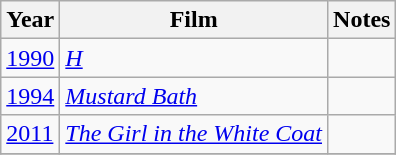<table class="wikitable">
<tr>
<th>Year</th>
<th>Film</th>
<th>Notes</th>
</tr>
<tr>
<td><a href='#'>1990</a></td>
<td><em><a href='#'>H</a></em></td>
<td></td>
</tr>
<tr>
<td><a href='#'>1994</a></td>
<td><em><a href='#'>Mustard Bath</a></em></td>
<td></td>
</tr>
<tr>
<td><a href='#'>2011</a></td>
<td><em><a href='#'>The Girl in the White Coat</a></em></td>
<td></td>
</tr>
<tr>
</tr>
</table>
